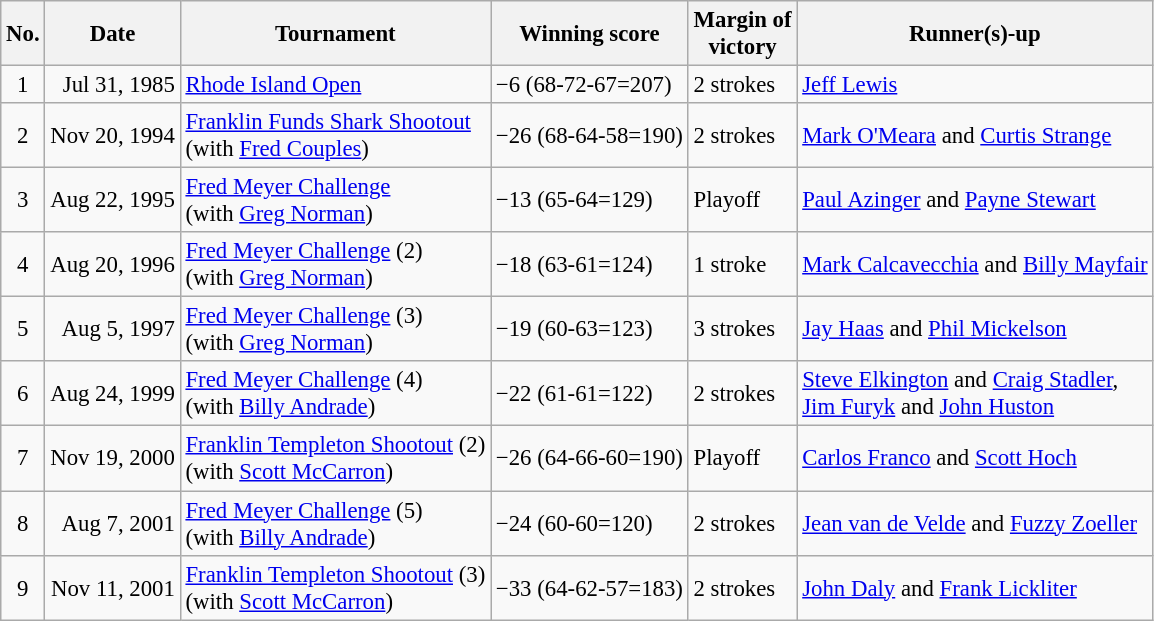<table class="wikitable" style="font-size:95%;">
<tr>
<th>No.</th>
<th>Date</th>
<th>Tournament</th>
<th>Winning score</th>
<th>Margin of<br>victory</th>
<th>Runner(s)-up</th>
</tr>
<tr>
<td align=center>1</td>
<td align=right>Jul 31, 1985</td>
<td><a href='#'>Rhode Island Open</a></td>
<td>−6 (68-72-67=207)</td>
<td>2 strokes</td>
<td> <a href='#'>Jeff Lewis</a></td>
</tr>
<tr>
<td align=center>2</td>
<td align=right>Nov 20, 1994</td>
<td><a href='#'>Franklin Funds Shark Shootout</a><br>(with  <a href='#'>Fred Couples</a>)</td>
<td>−26 (68-64-58=190)</td>
<td>2 strokes</td>
<td> <a href='#'>Mark O'Meara</a> and  <a href='#'>Curtis Strange</a></td>
</tr>
<tr>
<td align=center>3</td>
<td align=right>Aug 22, 1995</td>
<td><a href='#'>Fred Meyer Challenge</a><br>(with  <a href='#'>Greg Norman</a>)</td>
<td>−13 (65-64=129)</td>
<td>Playoff</td>
<td> <a href='#'>Paul Azinger</a> and  <a href='#'>Payne Stewart</a></td>
</tr>
<tr>
<td align=center>4</td>
<td align=right>Aug 20, 1996</td>
<td><a href='#'>Fred Meyer Challenge</a> (2)<br>(with  <a href='#'>Greg Norman</a>)</td>
<td>−18 (63-61=124)</td>
<td>1 stroke</td>
<td> <a href='#'>Mark Calcavecchia</a> and  <a href='#'>Billy Mayfair</a></td>
</tr>
<tr>
<td align=center>5</td>
<td align=right>Aug 5, 1997</td>
<td><a href='#'>Fred Meyer Challenge</a> (3)<br>(with  <a href='#'>Greg Norman</a>)</td>
<td>−19 (60-63=123)</td>
<td>3 strokes</td>
<td> <a href='#'>Jay Haas</a> and  <a href='#'>Phil Mickelson</a></td>
</tr>
<tr>
<td align=center>6</td>
<td align=right>Aug 24, 1999</td>
<td><a href='#'>Fred Meyer Challenge</a> (4)<br>(with  <a href='#'>Billy Andrade</a>)</td>
<td>−22 (61-61=122)</td>
<td>2 strokes</td>
<td> <a href='#'>Steve Elkington</a> and  <a href='#'>Craig Stadler</a>,<br> <a href='#'>Jim Furyk</a> and  <a href='#'>John Huston</a></td>
</tr>
<tr>
<td align=center>7</td>
<td align=right>Nov 19, 2000</td>
<td><a href='#'>Franklin Templeton Shootout</a> (2)<br>(with  <a href='#'>Scott McCarron</a>)</td>
<td>−26 (64-66-60=190)</td>
<td>Playoff</td>
<td> <a href='#'>Carlos Franco</a> and  <a href='#'>Scott Hoch</a></td>
</tr>
<tr>
<td align=center>8</td>
<td align=right>Aug 7, 2001</td>
<td><a href='#'>Fred Meyer Challenge</a> (5)<br>(with  <a href='#'>Billy Andrade</a>)</td>
<td>−24 (60-60=120)</td>
<td>2 strokes</td>
<td> <a href='#'>Jean van de Velde</a> and  <a href='#'>Fuzzy Zoeller</a></td>
</tr>
<tr>
<td align=center>9</td>
<td align=right>Nov 11, 2001</td>
<td><a href='#'>Franklin Templeton Shootout</a> (3)<br>(with  <a href='#'>Scott McCarron</a>)</td>
<td>−33 (64-62-57=183)</td>
<td>2 strokes</td>
<td> <a href='#'>John Daly</a> and  <a href='#'>Frank Lickliter</a></td>
</tr>
</table>
